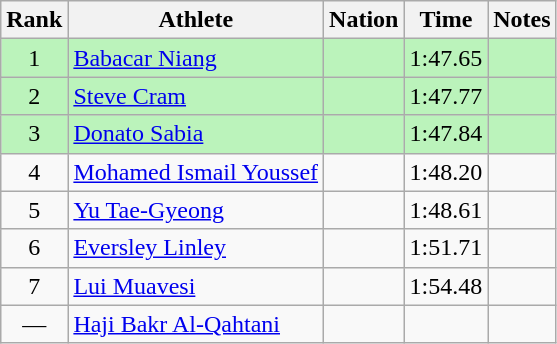<table class="wikitable sortable" style="text-align:center">
<tr>
<th>Rank</th>
<th>Athlete</th>
<th>Nation</th>
<th>Time</th>
<th>Notes</th>
</tr>
<tr style="background:#bbf3bb;">
<td>1</td>
<td align=left><a href='#'>Babacar Niang</a></td>
<td align=left></td>
<td>1:47.65</td>
<td></td>
</tr>
<tr style="background:#bbf3bb;">
<td>2</td>
<td align=left><a href='#'>Steve Cram</a></td>
<td align=left></td>
<td>1:47.77</td>
<td></td>
</tr>
<tr style="background:#bbf3bb;">
<td>3</td>
<td align=left><a href='#'>Donato Sabia</a></td>
<td align=left></td>
<td>1:47.84</td>
<td></td>
</tr>
<tr>
<td>4</td>
<td align=left><a href='#'>Mohamed Ismail Youssef</a></td>
<td align=left></td>
<td>1:48.20</td>
<td></td>
</tr>
<tr>
<td>5</td>
<td align=left><a href='#'>Yu Tae-Gyeong</a></td>
<td align=left></td>
<td>1:48.61</td>
<td></td>
</tr>
<tr>
<td>6</td>
<td align=left><a href='#'>Eversley Linley</a></td>
<td align=left></td>
<td>1:51.71</td>
<td></td>
</tr>
<tr>
<td>7</td>
<td align=left><a href='#'>Lui Muavesi</a></td>
<td align=left></td>
<td>1:54.48</td>
<td></td>
</tr>
<tr>
<td data-sort-value=8>—</td>
<td align=left><a href='#'>Haji Bakr Al-Qahtani</a></td>
<td align=left></td>
<td></td>
<td></td>
</tr>
</table>
